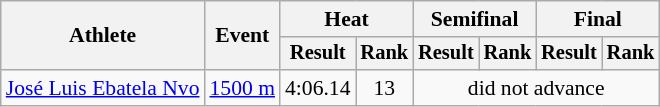<table class="wikitable" style="font-size:90%">
<tr>
<th rowspan="2">Athlete</th>
<th rowspan="2">Event</th>
<th colspan="2">Heat</th>
<th colspan="2">Semifinal</th>
<th colspan="2">Final</th>
</tr>
<tr style="font-size:95%">
<th>Result</th>
<th>Rank</th>
<th>Result</th>
<th>Rank</th>
<th>Result</th>
<th>Rank</th>
</tr>
<tr align=center>
<td align=left><a href='#'>José Luis Ebatela Nvo</a></td>
<td align=left><a href='#'>1500 m</a></td>
<td>4:06.14</td>
<td>13</td>
<td colspan=4>did not advance</td>
</tr>
</table>
